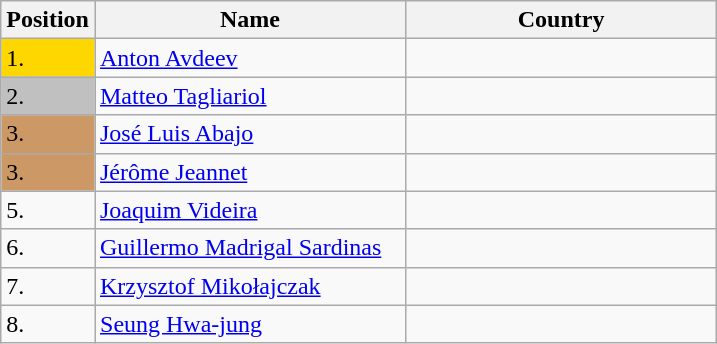<table class="wikitable">
<tr>
<th width="10">Position</th>
<th width="200">Name</th>
<th width="200">Country</th>
</tr>
<tr>
<td bgcolor="gold">1.</td>
<td><a href='#'>Anton Avdeev</a></td>
<td></td>
</tr>
<tr>
<td bgcolor="silver">2.</td>
<td><a href='#'>Matteo Tagliariol</a></td>
<td></td>
</tr>
<tr>
<td bgcolor="#CC9966">3.</td>
<td><a href='#'>José Luis Abajo</a></td>
<td></td>
</tr>
<tr>
<td bgcolor="#CC9966">3.</td>
<td><a href='#'>Jérôme Jeannet</a></td>
<td></td>
</tr>
<tr>
<td>5.</td>
<td><a href='#'>Joaquim Videira</a></td>
<td></td>
</tr>
<tr>
<td>6.</td>
<td><a href='#'>Guillermo Madrigal Sardinas</a></td>
<td></td>
</tr>
<tr>
<td>7.</td>
<td><a href='#'>Krzysztof Mikołajczak</a></td>
<td></td>
</tr>
<tr>
<td>8.</td>
<td><a href='#'>Seung Hwa-jung</a></td>
<td></td>
</tr>
</table>
